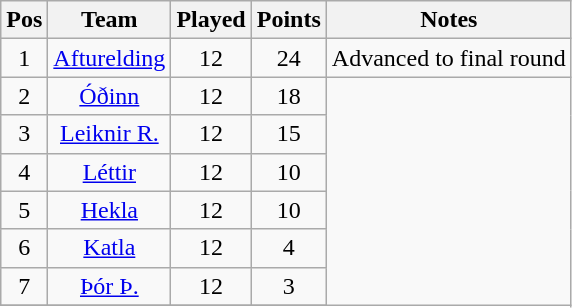<table class="wikitable" style="text-align: center;">
<tr>
<th>Pos</th>
<th>Team</th>
<th>Played</th>
<th>Points</th>
<th>Notes</th>
</tr>
<tr>
<td>1</td>
<td><a href='#'>Afturelding</a></td>
<td>12</td>
<td>24</td>
<td align="center" rowspan="1">Advanced to final round</td>
</tr>
<tr>
<td>2</td>
<td><a href='#'>Óðinn</a></td>
<td>12</td>
<td>18</td>
</tr>
<tr>
<td>3</td>
<td><a href='#'>Leiknir R.</a></td>
<td>12</td>
<td>15</td>
</tr>
<tr>
<td>4</td>
<td><a href='#'>Léttir</a></td>
<td>12</td>
<td>10</td>
</tr>
<tr>
<td>5</td>
<td><a href='#'>Hekla</a></td>
<td>12</td>
<td>10</td>
</tr>
<tr>
<td>6</td>
<td><a href='#'>Katla</a></td>
<td>12</td>
<td>4</td>
</tr>
<tr>
<td>7</td>
<td><a href='#'>Þór Þ.</a></td>
<td>12</td>
<td>3</td>
</tr>
<tr>
</tr>
</table>
